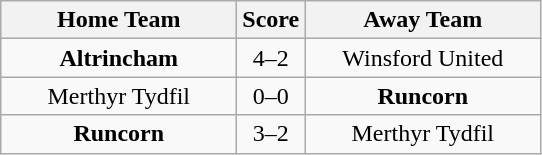<table class="wikitable" style="text-align:center">
<tr>
<th width=150>Home Team</th>
<th width=20>Score</th>
<th width=150>Away Team</th>
</tr>
<tr>
<td><strong>Altrincham</strong></td>
<td>4–2</td>
<td>Winsford United</td>
</tr>
<tr>
<td>Merthyr Tydfil</td>
<td>0–0</td>
<td><strong>Runcorn</strong></td>
</tr>
<tr>
<td><strong>Runcorn</strong></td>
<td>3–2</td>
<td>Merthyr Tydfil</td>
</tr>
</table>
